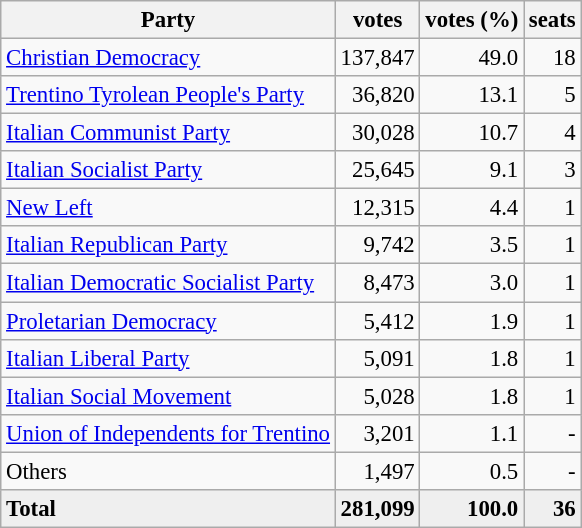<table class="wikitable" style="font-size:95%; text-align:right;">
<tr>
<th>Party</th>
<th>votes</th>
<th>votes (%)</th>
<th>seats</th>
</tr>
<tr>
<td align=left><a href='#'>Christian Democracy</a></td>
<td>137,847</td>
<td>49.0</td>
<td>18</td>
</tr>
<tr>
<td align=left><a href='#'>Trentino Tyrolean People's Party</a></td>
<td>36,820</td>
<td>13.1</td>
<td>5</td>
</tr>
<tr>
<td align=left><a href='#'>Italian Communist Party</a></td>
<td>30,028</td>
<td>10.7</td>
<td>4</td>
</tr>
<tr>
<td align=left><a href='#'>Italian Socialist Party</a></td>
<td>25,645</td>
<td>9.1</td>
<td>3</td>
</tr>
<tr>
<td align=left><a href='#'>New Left</a></td>
<td>12,315</td>
<td>4.4</td>
<td>1</td>
</tr>
<tr>
<td align=left><a href='#'>Italian Republican Party</a></td>
<td>9,742</td>
<td>3.5</td>
<td>1</td>
</tr>
<tr>
<td align=left><a href='#'>Italian Democratic Socialist Party</a></td>
<td>8,473</td>
<td>3.0</td>
<td>1</td>
</tr>
<tr>
<td align=left><a href='#'>Proletarian Democracy</a></td>
<td>5,412</td>
<td>1.9</td>
<td>1</td>
</tr>
<tr>
<td align=left><a href='#'>Italian Liberal Party</a></td>
<td>5,091</td>
<td>1.8</td>
<td>1</td>
</tr>
<tr>
<td align=left><a href='#'>Italian Social Movement</a></td>
<td>5,028</td>
<td>1.8</td>
<td>1</td>
</tr>
<tr>
<td align=left><a href='#'>Union of Independents for Trentino</a></td>
<td>3,201</td>
<td>1.1</td>
<td>-</td>
</tr>
<tr>
<td align=left>Others</td>
<td>1,497</td>
<td>0.5</td>
<td>-</td>
</tr>
<tr bgcolor="EFEFEF">
<td align=left><strong>Total</strong></td>
<td><strong>281,099</strong></td>
<td><strong>100.0</strong></td>
<td><strong>36</strong></td>
</tr>
</table>
